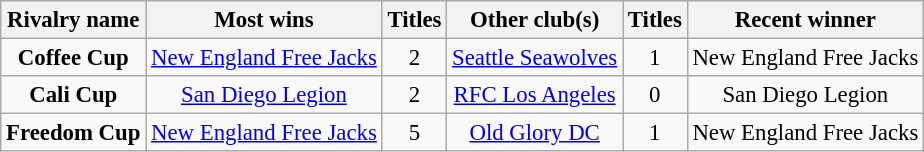<table class="wikitable sortable" style="text-align:center;font-size:95%;">
<tr>
<th>Rivalry name</th>
<th>Most wins</th>
<th>Titles</th>
<th>Other club(s)</th>
<th>Titles</th>
<th>Recent winner</th>
</tr>
<tr>
<td><strong>Coffee Cup</strong></td>
<td><a href='#'>New England Free Jacks</a></td>
<td>2</td>
<td><a href='#'>Seattle Seawolves</a></td>
<td>1</td>
<td>New England Free Jacks</td>
</tr>
<tr>
<td><strong>Cali Cup</strong></td>
<td><a href='#'>San Diego Legion</a></td>
<td>2</td>
<td><a href='#'>RFC Los Angeles</a></td>
<td>0</td>
<td>San Diego Legion</td>
</tr>
<tr>
<td><strong>Freedom Cup</strong></td>
<td><a href='#'>New England Free Jacks</a></td>
<td>5</td>
<td><a href='#'>Old Glory DC</a></td>
<td>1</td>
<td>New England Free Jacks</td>
</tr>
</table>
